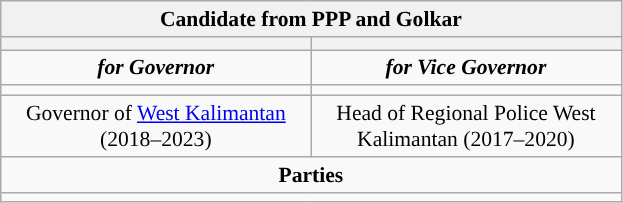<table class="wikitable" style="font-size:90%; text-align:center;">
<tr>
<td colspan=2 style="background:#f1f1f1;"><strong>Candidate from PPP and Golkar</strong></td>
</tr>
<tr>
<th style="font-size:135%; background:#"><a href='#'></a></th>
<th style="font-size:135%; background:#"><a href='#'></a></th>
</tr>
<tr style="color:#000; font-size:100%; background:#">
<td style="width:3em; width:200px;"><strong><em>for Governor</em></strong></td>
<td style="width:3em; width:200px;"><strong><em>for Vice Governor</em></strong></td>
</tr>
<tr>
<td></td>
<td></td>
</tr>
<tr>
<td>Governor of <a href='#'>West Kalimantan</a> (2018–2023)</td>
<td>Head of Regional Police West Kalimantan (2017–2020)</td>
</tr>
<tr>
<td colspan=2><strong>Parties</strong></td>
</tr>
<tr>
<td colspan=2> </td>
</tr>
</table>
